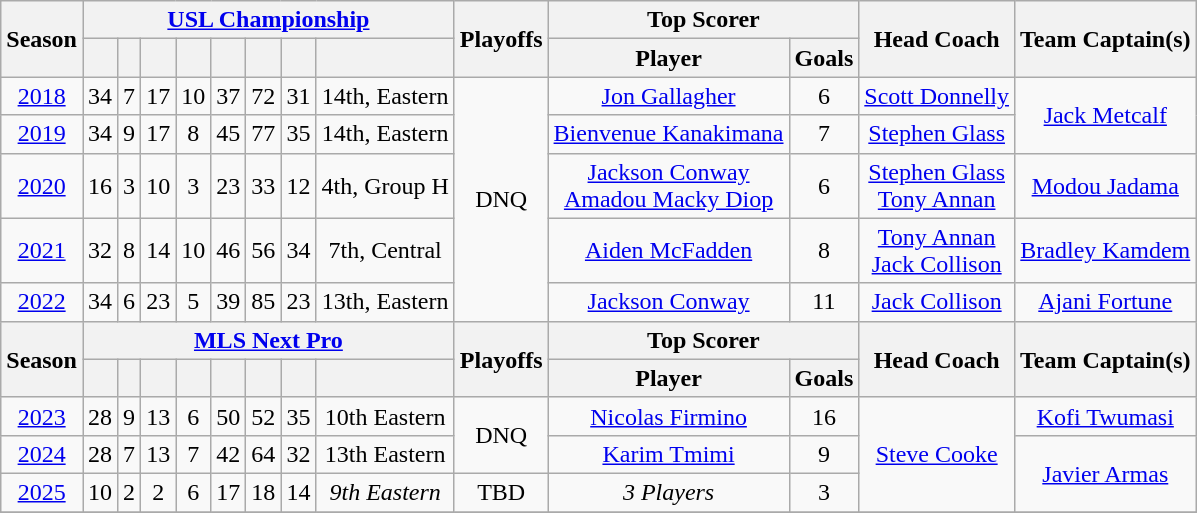<table class="wikitable" style="text-align: center">
<tr>
<th scope="col" rowspan="2">Season</th>
<th colspan=8 class="unsortable"><a href='#'>USL Championship</a></th>
<th scope="col" rowspan="2" class="unsortable">Playoffs</th>
<th scope="col" colspan="2" class="unsortable">Top Scorer</th>
<th scope="col" rowspan="2" class="unsortable">Head Coach</th>
<th scope="col" rowspan="2" class="unsortable">Team Captain(s)</th>
</tr>
<tr>
<th></th>
<th></th>
<th></th>
<th></th>
<th></th>
<th></th>
<th></th>
<th></th>
<th class="unsortable">Player</th>
<th class="unsortable">Goals</th>
</tr>
<tr>
<td><a href='#'>2018</a></td>
<td>34</td>
<td>7</td>
<td>17</td>
<td>10</td>
<td>37</td>
<td>72</td>
<td>31</td>
<td>14th, Eastern</td>
<td rowspan=5>DNQ</td>
<td> <a href='#'>Jon Gallagher</a></td>
<td>6</td>
<td> <a href='#'>Scott Donnelly</a></td>
<td rowspan=2> <a href='#'>Jack Metcalf</a></td>
</tr>
<tr>
<td><a href='#'>2019</a></td>
<td>34</td>
<td>9</td>
<td>17</td>
<td>8</td>
<td>45</td>
<td>77</td>
<td>35</td>
<td>14th, Eastern</td>
<td> <a href='#'>Bienvenue Kanakimana</a></td>
<td>7</td>
<td> <a href='#'>Stephen Glass</a></td>
</tr>
<tr>
<td><a href='#'>2020</a></td>
<td>16</td>
<td>3</td>
<td>10</td>
<td>3</td>
<td>23</td>
<td>33</td>
<td>12</td>
<td>4th, Group H</td>
<td> <a href='#'>Jackson Conway</a> <br>  <a href='#'>Amadou Macky Diop</a></td>
<td>6</td>
<td> <a href='#'>Stephen Glass</a><br> <a href='#'>Tony Annan</a></td>
<td> <a href='#'>Modou Jadama</a></td>
</tr>
<tr>
<td><a href='#'>2021</a></td>
<td>32</td>
<td>8</td>
<td>14</td>
<td>10</td>
<td>46</td>
<td>56</td>
<td>34</td>
<td>7th, Central</td>
<td> <a href='#'>Aiden McFadden</a></td>
<td>8</td>
<td> <a href='#'>Tony Annan</a><br> <a href='#'>Jack Collison</a></td>
<td> <a href='#'>Bradley Kamdem</a></td>
</tr>
<tr>
<td><a href='#'>2022</a></td>
<td>34</td>
<td>6</td>
<td>23</td>
<td>5</td>
<td>39</td>
<td>85</td>
<td>23</td>
<td>13th, Eastern</td>
<td> <a href='#'>Jackson Conway</a></td>
<td>11</td>
<td> <a href='#'>Jack Collison</a></td>
<td> <a href='#'>Ajani Fortune</a></td>
</tr>
<tr>
<th scope="col" rowspan="2">Season</th>
<th colspan=8 class="unsortable"><a href='#'>MLS Next Pro</a></th>
<th scope="col" rowspan="2" class="unsortable">Playoffs</th>
<th scope="col" colspan="2" class="unsortable">Top Scorer</th>
<th scope="col" rowspan="2" class="unsortable">Head Coach</th>
<th scope="col" rowspan="2" class="unsortable">Team Captain(s)</th>
</tr>
<tr>
<th></th>
<th></th>
<th></th>
<th></th>
<th></th>
<th></th>
<th></th>
<th></th>
<th class="unsortable">Player</th>
<th class="unsortable">Goals</th>
</tr>
<tr>
<td><a href='#'>2023</a></td>
<td>28</td>
<td>9</td>
<td>13</td>
<td>6</td>
<td>50</td>
<td>52</td>
<td>35</td>
<td>10th Eastern</td>
<td rowspan=2>DNQ</td>
<td> <a href='#'>Nicolas Firmino</a></td>
<td>16</td>
<td rowspan=3> <a href='#'>Steve Cooke</a></td>
<td> <a href='#'>Kofi Twumasi</a></td>
</tr>
<tr>
<td><a href='#'>2024</a></td>
<td>28</td>
<td>7</td>
<td>13</td>
<td>7</td>
<td>42</td>
<td>64</td>
<td>32</td>
<td>13th Eastern</td>
<td> <a href='#'>Karim Tmimi</a></td>
<td>9</td>
<td rowspan=2> <a href='#'>Javier Armas</a></td>
</tr>
<tr>
<td><a href='#'>2025</a></td>
<td>10</td>
<td>2</td>
<td>2</td>
<td>6</td>
<td>17</td>
<td>18</td>
<td>14</td>
<td><em>9th Eastern</em></td>
<td>TBD</td>
<td><em>3 Players</em></td>
<td>3</td>
</tr>
<tr>
</tr>
</table>
